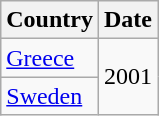<table class="wikitable">
<tr>
<th>Country</th>
<th>Date</th>
</tr>
<tr>
<td><a href='#'>Greece</a></td>
<td rowspan="2">2001</td>
</tr>
<tr>
<td><a href='#'>Sweden</a></td>
</tr>
</table>
